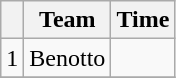<table class="wikitable">
<tr>
<th></th>
<th>Team</th>
<th>Time</th>
</tr>
<tr>
<td style="text-align:center">1</td>
<td>Benotto</td>
<td align="right"></td>
</tr>
<tr>
</tr>
</table>
